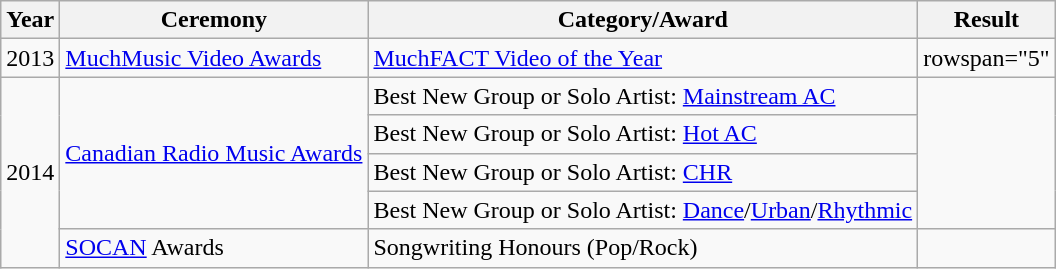<table class="wikitable">
<tr>
<th>Year</th>
<th>Ceremony</th>
<th>Category/Award</th>
<th>Result</th>
</tr>
<tr>
<td>2013</td>
<td><a href='#'>MuchMusic Video Awards</a></td>
<td><a href='#'>MuchFACT Video of the Year</a></td>
<td>rowspan="5" </td>
</tr>
<tr>
<td rowspan="5">2014</td>
<td rowspan="4"><a href='#'>Canadian Radio Music Awards</a></td>
<td>Best New Group or Solo Artist: <a href='#'>Mainstream AC</a></td>
</tr>
<tr>
<td>Best New Group or Solo Artist: <a href='#'>Hot AC</a></td>
</tr>
<tr>
<td>Best New Group or Solo Artist: <a href='#'>CHR</a></td>
</tr>
<tr>
<td>Best New Group or Solo Artist: <a href='#'>Dance</a>/<a href='#'>Urban</a>/<a href='#'>Rhythmic</a></td>
</tr>
<tr>
<td><a href='#'>SOCAN</a> Awards</td>
<td>Songwriting Honours (Pop/Rock)</td>
<td></td>
</tr>
</table>
